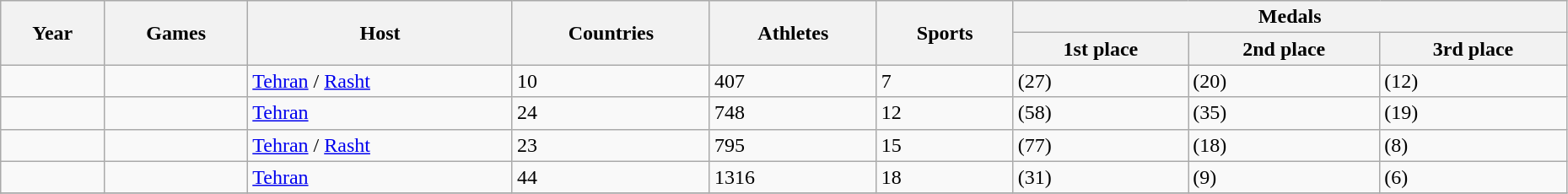<table class="wikitable" width="98%">
<tr bgcolor="efefef">
<th rowspan=2>Year</th>
<th rowspan=2>Games</th>
<th rowspan=2>Host</th>
<th rowspan=2>Countries</th>
<th rowspan=2>Athletes</th>
<th rowspan=2>Sports</th>
<th colspan=3>Medals</th>
</tr>
<tr>
<th>1st place</th>
<th>2nd place</th>
<th>3rd place</th>
</tr>
<tr>
<td></td>
<td></td>
<td> <a href='#'>Tehran</a> / <a href='#'>Rasht</a></td>
<td>10</td>
<td>407</td>
<td>7</td>
<td> (27)</td>
<td> (20)</td>
<td> (12)</td>
</tr>
<tr>
<td></td>
<td></td>
<td> <a href='#'>Tehran</a></td>
<td>24</td>
<td>748</td>
<td>12</td>
<td> (58)</td>
<td> (35)</td>
<td> (19)</td>
</tr>
<tr>
<td></td>
<td></td>
<td> <a href='#'>Tehran</a> / <a href='#'>Rasht</a></td>
<td>23</td>
<td>795</td>
<td>15</td>
<td> (77)</td>
<td> (18)</td>
<td> (8)</td>
</tr>
<tr>
<td></td>
<td></td>
<td> <a href='#'>Tehran</a></td>
<td>44</td>
<td>1316</td>
<td>18</td>
<td> (31)</td>
<td> (9)</td>
<td> (6)</td>
</tr>
<tr>
</tr>
</table>
